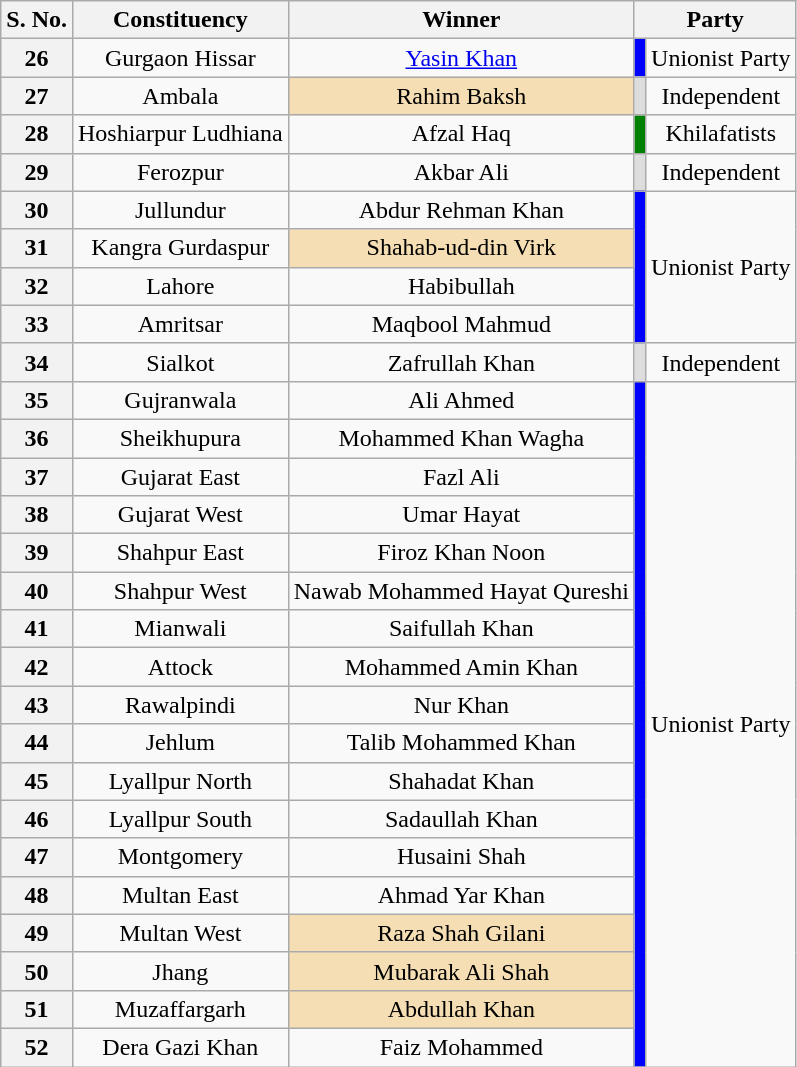<table class="wikitable" style="text-align:center">
<tr>
<th>S. No.</th>
<th>Constituency</th>
<th>Winner</th>
<th colspan=2>Party</th>
</tr>
<tr>
<th>26</th>
<td>Gurgaon Hissar</td>
<td><a href='#'>Yasin Khan</a></td>
<td bgcolor=blue></td>
<td>Unionist Party</td>
</tr>
<tr>
<th>27</th>
<td>Ambala</td>
<td bgcolor=wheat>Rahim Baksh</td>
<td bgcolor=#DDDDDD></td>
<td>Independent</td>
</tr>
<tr>
<th>28</th>
<td>Hoshiarpur Ludhiana</td>
<td>Afzal Haq</td>
<td bgcolor=green></td>
<td>Khilafatists</td>
</tr>
<tr>
<th>29</th>
<td>Ferozpur</td>
<td>Akbar Ali</td>
<td bgcolor=#DDDDDD></td>
<td>Independent</td>
</tr>
<tr>
<th>30</th>
<td>Jullundur</td>
<td>Abdur Rehman Khan</td>
<td bgcolor=blue rowspan=4></td>
<td rowspan=4>Unionist Party</td>
</tr>
<tr>
<th>31</th>
<td>Kangra Gurdaspur</td>
<td bgcolor=wheat>Shahab-ud-din Virk</td>
</tr>
<tr>
<th>32</th>
<td>Lahore</td>
<td>Habibullah</td>
</tr>
<tr>
<th>33</th>
<td>Amritsar</td>
<td>Maqbool Mahmud</td>
</tr>
<tr>
<th>34</th>
<td>Sialkot</td>
<td>Zafrullah Khan</td>
<td bgcolor=#DDDDDD></td>
<td>Independent</td>
</tr>
<tr>
<th>35</th>
<td>Gujranwala</td>
<td>Ali Ahmed</td>
<td bgcolor=blue rowspan=18></td>
<td rowspan=18>Unionist Party</td>
</tr>
<tr>
<th>36</th>
<td>Sheikhupura</td>
<td>Mohammed Khan Wagha</td>
</tr>
<tr>
<th>37</th>
<td>Gujarat East</td>
<td>Fazl Ali</td>
</tr>
<tr>
<th>38</th>
<td>Gujarat West</td>
<td>Umar Hayat</td>
</tr>
<tr>
<th>39</th>
<td>Shahpur East</td>
<td>Firoz Khan Noon</td>
</tr>
<tr>
<th>40</th>
<td>Shahpur West</td>
<td>Nawab Mohammed Hayat Qureshi</td>
</tr>
<tr>
<th>41</th>
<td>Mianwali</td>
<td>Saifullah Khan</td>
</tr>
<tr>
<th>42</th>
<td>Attock</td>
<td>Mohammed Amin Khan</td>
</tr>
<tr>
<th>43</th>
<td>Rawalpindi</td>
<td>Nur Khan</td>
</tr>
<tr>
<th>44</th>
<td>Jehlum</td>
<td>Talib Mohammed Khan</td>
</tr>
<tr>
<th>45</th>
<td>Lyallpur North</td>
<td>Shahadat Khan</td>
</tr>
<tr>
<th>46</th>
<td>Lyallpur South</td>
<td>Sadaullah Khan</td>
</tr>
<tr>
<th>47</th>
<td>Montgomery</td>
<td>Husaini Shah</td>
</tr>
<tr>
<th>48</th>
<td>Multan East</td>
<td>Ahmad Yar Khan</td>
</tr>
<tr>
<th>49</th>
<td>Multan West</td>
<td bgcolor=wheat>Raza Shah Gilani</td>
</tr>
<tr>
<th>50</th>
<td>Jhang</td>
<td bgcolor=wheat>Mubarak Ali Shah</td>
</tr>
<tr>
<th>51</th>
<td>Muzaffargarh</td>
<td bgcolor=wheat>Abdullah Khan</td>
</tr>
<tr>
<th>52</th>
<td>Dera Gazi Khan</td>
<td>Faiz Mohammed</td>
</tr>
</table>
